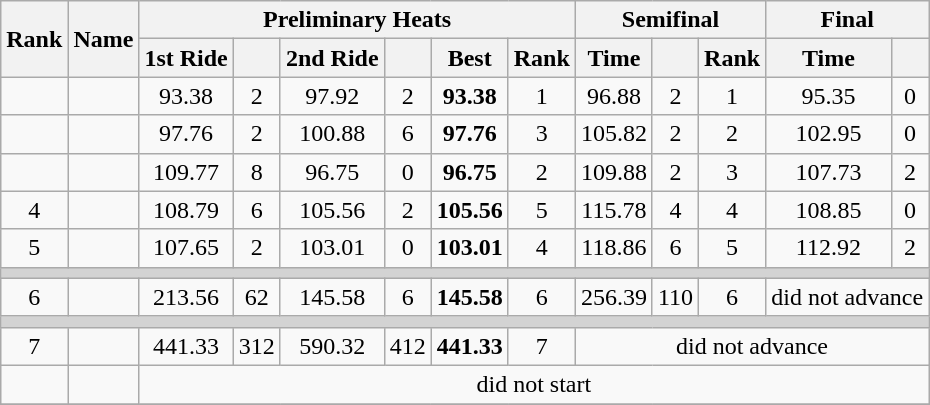<table class="wikitable" style="text-align:center">
<tr>
<th rowspan=2>Rank</th>
<th rowspan=2>Name</th>
<th colspan=6>Preliminary Heats</th>
<th colspan=3>Semifinal</th>
<th colspan=3>Final</th>
</tr>
<tr>
<th>1st Ride</th>
<th></th>
<th>2nd Ride</th>
<th></th>
<th>Best</th>
<th>Rank</th>
<th>Time</th>
<th></th>
<th>Rank</th>
<th>Time</th>
<th></th>
</tr>
<tr>
<td></td>
<td align=left></td>
<td>93.38</td>
<td>2</td>
<td>97.92</td>
<td>2</td>
<td><strong>93.38</strong></td>
<td>1</td>
<td>96.88</td>
<td>2</td>
<td>1</td>
<td>95.35</td>
<td>0</td>
</tr>
<tr>
<td></td>
<td align=left></td>
<td>97.76</td>
<td>2</td>
<td>100.88</td>
<td>6</td>
<td><strong>97.76</strong></td>
<td>3</td>
<td>105.82</td>
<td>2</td>
<td>2</td>
<td>102.95</td>
<td>0</td>
</tr>
<tr>
<td></td>
<td align=left></td>
<td>109.77</td>
<td>8</td>
<td>96.75</td>
<td>0</td>
<td><strong>96.75</strong></td>
<td>2</td>
<td>109.88</td>
<td>2</td>
<td>3</td>
<td>107.73</td>
<td>2</td>
</tr>
<tr>
<td>4</td>
<td align=left></td>
<td>108.79</td>
<td>6</td>
<td>105.56</td>
<td>2</td>
<td><strong>105.56</strong></td>
<td>5</td>
<td>115.78</td>
<td>4</td>
<td>4</td>
<td>108.85</td>
<td>0</td>
</tr>
<tr>
<td>5</td>
<td align=left></td>
<td>107.65</td>
<td>2</td>
<td>103.01</td>
<td>0</td>
<td><strong>103.01</strong></td>
<td>4</td>
<td>118.86</td>
<td>6</td>
<td>5</td>
<td>112.92</td>
<td>2</td>
</tr>
<tr bgcolor=lightgray>
<td colspan=14></td>
</tr>
<tr>
<td>6</td>
<td align=left></td>
<td>213.56</td>
<td>62</td>
<td>145.58</td>
<td>6</td>
<td><strong>145.58</strong></td>
<td>6</td>
<td>256.39</td>
<td>110</td>
<td>6</td>
<td colspan=3>did not advance</td>
</tr>
<tr bgcolor=lightgray>
<td colspan=14></td>
</tr>
<tr>
<td>7</td>
<td align=left></td>
<td>441.33</td>
<td>312</td>
<td>590.32</td>
<td>412</td>
<td><strong>441.33</strong></td>
<td>7</td>
<td colspan=6>did not advance</td>
</tr>
<tr>
<td></td>
<td align=left></td>
<td colspan=13>did not start</td>
</tr>
<tr>
</tr>
</table>
